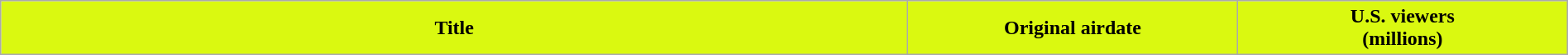<table class="wikitable" style="width:100%;">
<tr>
<th style="background:#DAF910;" width="55%">Title</th>
<th style="background:#DAF910;" width="20%">Original airdate</th>
<th style="background:#DAF910;" width="20%">U.S. viewers<br>(millions)<br></th>
</tr>
</table>
